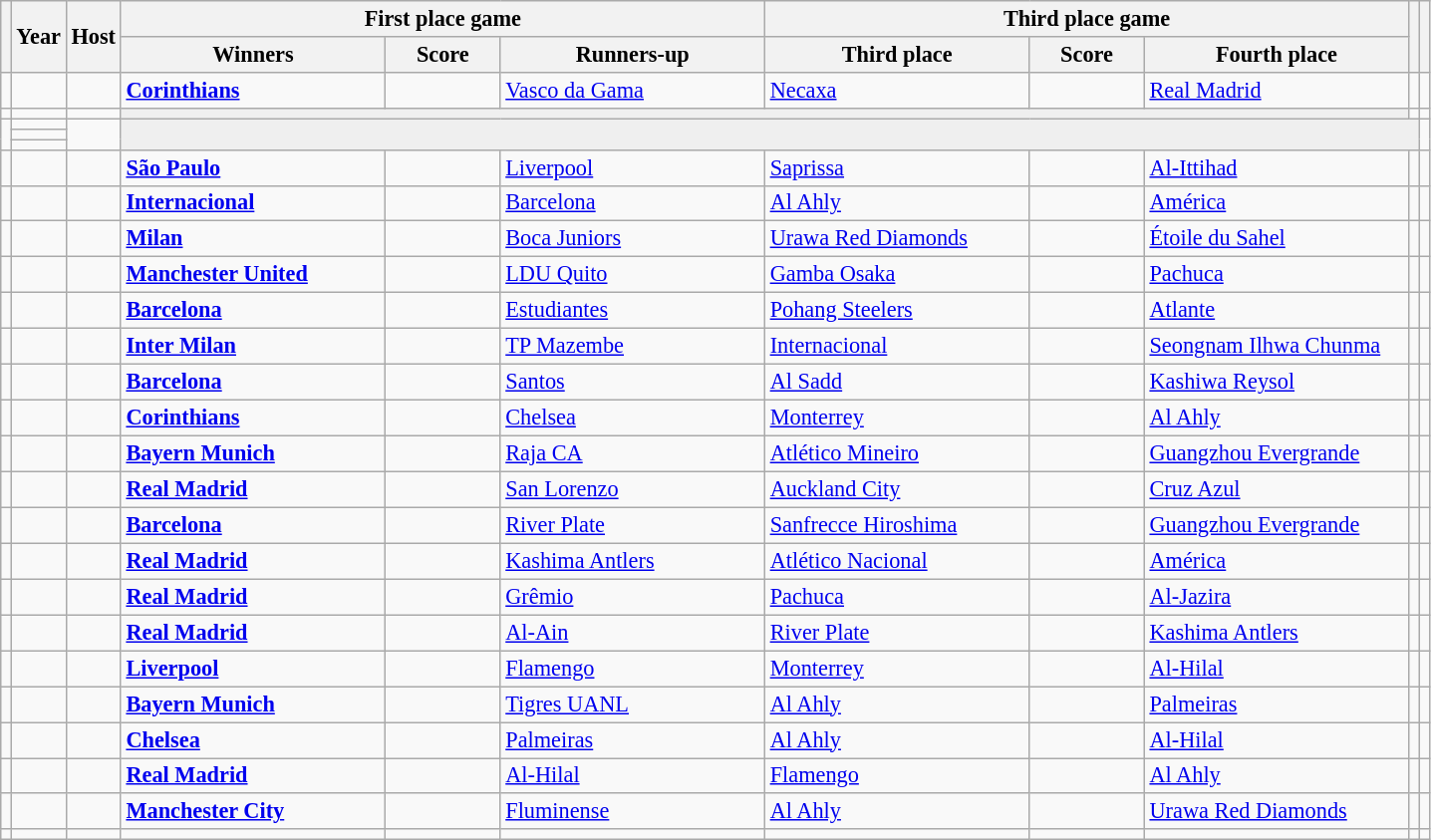<table class="wikitable sortable" style="font-size:93%; text-align:; width:;">
<tr>
<th rowspan=2 style= "width:;"></th>
<th rowspan=2 style= "width:;">Year</th>
<th rowspan=2 style= "width:60;">Host</th>
<th colspan=3>First place game</th>
<th colspan=3>Third place game</th>
<th rowspan=2 style= "width:;"></th>
<th rowspan=2 style= "width:;"></th>
</tr>
<tr>
<th width= 170px>Winners</th>
<th width= 70px>Score</th>
<th width= 170px>Runners-up</th>
<th width= 170px>Third place</th>
<th width= 70px>Score</th>
<th width= 170px>Fourth place</th>
</tr>
<tr>
<td></td>
<td></td>
<td></td>
<td> <strong><a href='#'>Corinthians</a></strong></td>
<td> </td>
<td> <a href='#'>Vasco da Gama</a></td>
<td> <a href='#'>Necaxa</a></td>
<td> </td>
<td> <a href='#'>Real Madrid</a></td>
<td></td>
<td></td>
</tr>
<tr>
<td></td>
<td><s></s></td>
<td></td>
<td style=background:#efefef colspan=6></td>
<td></td>
<td></td>
</tr>
<tr>
<td rowspan=3></td>
<td></td>
<td rowspan=3></td>
<td style=background:#efefef colspan=7 rowspan=3></td>
<td rowspan=3></td>
</tr>
<tr>
<td></td>
</tr>
<tr>
<td></td>
</tr>
<tr>
<td></td>
<td></td>
<td></td>
<td> <strong><a href='#'>São Paulo</a></strong></td>
<td></td>
<td> <a href='#'>Liverpool</a></td>
<td> <a href='#'>Saprissa</a></td>
<td></td>
<td> <a href='#'>Al-Ittihad</a></td>
<td></td>
<td></td>
</tr>
<tr>
<td></td>
<td></td>
<td></td>
<td> <strong><a href='#'>Internacional</a></strong></td>
<td></td>
<td> <a href='#'>Barcelona</a></td>
<td> <a href='#'>Al Ahly</a></td>
<td></td>
<td> <a href='#'>América</a></td>
<td></td>
<td></td>
</tr>
<tr>
<td></td>
<td></td>
<td></td>
<td> <strong><a href='#'>Milan</a></strong></td>
<td></td>
<td> <a href='#'>Boca Juniors</a></td>
<td> <a href='#'>Urawa Red Diamonds</a></td>
<td> </td>
<td> <a href='#'>Étoile du Sahel</a></td>
<td></td>
<td></td>
</tr>
<tr>
<td></td>
<td></td>
<td></td>
<td> <strong><a href='#'>Manchester United</a></strong></td>
<td></td>
<td> <a href='#'>LDU Quito</a></td>
<td> <a href='#'>Gamba Osaka</a></td>
<td></td>
<td> <a href='#'>Pachuca</a></td>
<td></td>
<td><br></td>
</tr>
<tr>
<td></td>
<td></td>
<td></td>
<td> <strong><a href='#'>Barcelona</a></strong></td>
<td></td>
<td> <a href='#'>Estudiantes</a></td>
<td> <a href='#'>Pohang Steelers</a></td>
<td> </td>
<td> <a href='#'>Atlante</a></td>
<td></td>
<td><br></td>
</tr>
<tr>
<td></td>
<td></td>
<td></td>
<td> <strong><a href='#'>Inter Milan</a></strong></td>
<td></td>
<td> <a href='#'>TP Mazembe</a></td>
<td> <a href='#'>Internacional</a></td>
<td></td>
<td> <a href='#'>Seongnam Ilhwa Chunma</a></td>
<td></td>
<td></td>
</tr>
<tr>
<td></td>
<td></td>
<td></td>
<td> <strong><a href='#'>Barcelona</a></strong></td>
<td></td>
<td> <a href='#'>Santos</a></td>
<td> <a href='#'>Al Sadd</a></td>
<td> </td>
<td> <a href='#'>Kashiwa Reysol</a></td>
<td></td>
<td><br></td>
</tr>
<tr>
<td></td>
<td></td>
<td></td>
<td> <strong><a href='#'>Corinthians</a></strong></td>
<td></td>
<td> <a href='#'>Chelsea</a></td>
<td> <a href='#'>Monterrey</a></td>
<td></td>
<td> <a href='#'>Al Ahly</a></td>
<td></td>
<td></td>
</tr>
<tr>
<td></td>
<td></td>
<td></td>
<td> <strong><a href='#'>Bayern Munich</a></strong></td>
<td></td>
<td> <a href='#'>Raja CA</a></td>
<td> <a href='#'>Atlético Mineiro</a></td>
<td></td>
<td> <a href='#'>Guangzhou Evergrande</a></td>
<td></td>
<td></td>
</tr>
<tr>
<td></td>
<td></td>
<td></td>
<td> <strong><a href='#'>Real Madrid</a></strong></td>
<td></td>
<td> <a href='#'>San Lorenzo</a></td>
<td> <a href='#'>Auckland City</a></td>
<td> </td>
<td> <a href='#'>Cruz Azul</a></td>
<td></td>
<td><br></td>
</tr>
<tr>
<td></td>
<td></td>
<td></td>
<td> <strong><a href='#'>Barcelona</a></strong></td>
<td></td>
<td> <a href='#'>River Plate</a></td>
<td> <a href='#'>Sanfrecce Hiroshima</a></td>
<td></td>
<td> <a href='#'>Guangzhou Evergrande</a></td>
<td></td>
<td></td>
</tr>
<tr>
<td></td>
<td></td>
<td></td>
<td> <strong><a href='#'>Real Madrid</a></strong></td>
<td></td>
<td> <a href='#'>Kashima Antlers</a></td>
<td> <a href='#'>Atlético Nacional</a></td>
<td> </td>
<td> <a href='#'>América</a></td>
<td></td>
<td><br></td>
</tr>
<tr>
<td></td>
<td></td>
<td></td>
<td> <strong><a href='#'>Real Madrid</a></strong></td>
<td></td>
<td> <a href='#'>Grêmio</a></td>
<td> <a href='#'>Pachuca</a></td>
<td></td>
<td> <a href='#'>Al-Jazira</a></td>
<td></td>
<td></td>
</tr>
<tr>
<td></td>
<td></td>
<td></td>
<td> <strong><a href='#'>Real Madrid</a></strong></td>
<td></td>
<td> <a href='#'>Al-Ain</a></td>
<td> <a href='#'>River Plate</a></td>
<td></td>
<td> <a href='#'>Kashima Antlers</a></td>
<td></td>
<td></td>
</tr>
<tr>
<td></td>
<td></td>
<td></td>
<td> <strong><a href='#'>Liverpool</a></strong></td>
<td> </td>
<td> <a href='#'>Flamengo</a></td>
<td> <a href='#'>Monterrey</a></td>
<td> </td>
<td> <a href='#'>Al-Hilal</a></td>
<td></td>
<td></td>
</tr>
<tr>
<td></td>
<td></td>
<td></td>
<td> <strong><a href='#'>Bayern Munich</a></strong></td>
<td></td>
<td> <a href='#'>Tigres UANL</a></td>
<td> <a href='#'>Al Ahly</a></td>
<td> </td>
<td> <a href='#'>Palmeiras</a></td>
<td></td>
<td></td>
</tr>
<tr>
<td></td>
<td></td>
<td></td>
<td> <strong><a href='#'>Chelsea</a></strong></td>
<td></td>
<td> <a href='#'>Palmeiras</a></td>
<td> <a href='#'>Al Ahly</a></td>
<td></td>
<td> <a href='#'>Al-Hilal</a></td>
<td></td>
<td></td>
</tr>
<tr>
<td></td>
<td></td>
<td></td>
<td> <strong><a href='#'>Real Madrid</a></strong></td>
<td></td>
<td> <a href='#'>Al-Hilal</a></td>
<td> <a href='#'>Flamengo</a></td>
<td></td>
<td> <a href='#'>Al Ahly</a></td>
<td></td>
<td></td>
</tr>
<tr>
<td></td>
<td></td>
<td></td>
<td> <strong><a href='#'>Manchester City</a></strong></td>
<td></td>
<td> <a href='#'>Fluminense</a></td>
<td> <a href='#'>Al Ahly</a></td>
<td></td>
<td> <a href='#'>Urawa Red Diamonds</a></td>
<td></td>
<td></td>
</tr>
<tr>
<td></td>
<td></td>
<td></td>
<td></td>
<td></td>
<td></td>
<td></td>
<td></td>
<td></td>
<td></td>
<td></td>
</tr>
</table>
